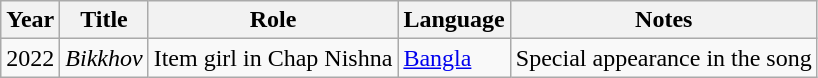<table class="wikitable sortable plainrowheaders">
<tr>
<th scope="col">Year</th>
<th scope="col">Title</th>
<th scope="col">Role</th>
<th scope="col">Language</th>
<th class="unsortable" scope="col">Notes</th>
</tr>
<tr>
<td>2022</td>
<td><em>Bikkhov</em></td>
<td>Item girl in Chap Nishna</td>
<td><a href='#'>Bangla</a></td>
<td>Special appearance in the song</td>
</tr>
</table>
